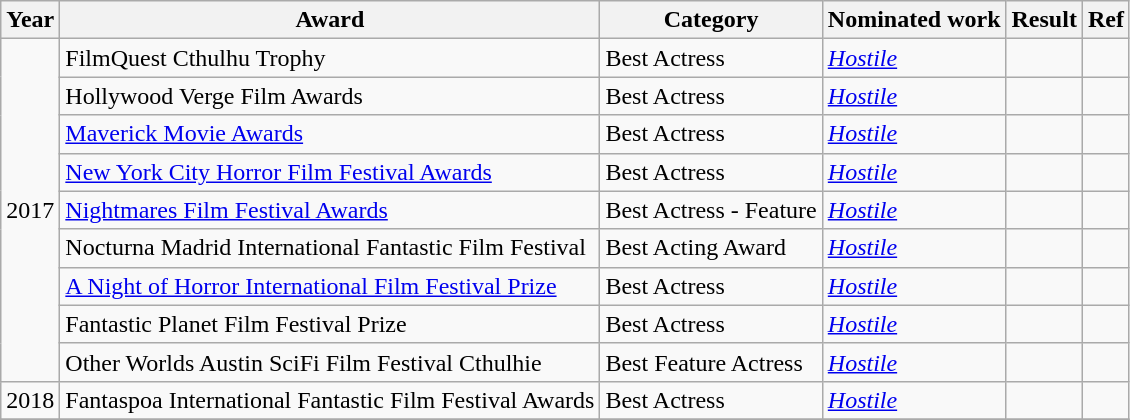<table class="wikitable sortable">
<tr>
<th>Year</th>
<th>Award</th>
<th>Category</th>
<th>Nominated work</th>
<th>Result</th>
<th class="unsortable">Ref</th>
</tr>
<tr>
<td rowspan="9">2017</td>
<td>FilmQuest Cthulhu Trophy</td>
<td>Best Actress</td>
<td><em><a href='#'>Hostile</a></em></td>
<td></td>
<td style="text-align:center;"></td>
</tr>
<tr>
<td>Hollywood Verge Film Awards</td>
<td>Best Actress</td>
<td><em><a href='#'>Hostile</a></em></td>
<td></td>
<td style="text-align:center;"></td>
</tr>
<tr>
<td><a href='#'>Maverick Movie Awards</a></td>
<td>Best Actress</td>
<td><em><a href='#'>Hostile</a></em></td>
<td></td>
<td style="text-align:center;"></td>
</tr>
<tr>
<td><a href='#'>New York City Horror Film Festival Awards</a></td>
<td>Best Actress</td>
<td><em><a href='#'>Hostile</a></em></td>
<td></td>
<td style="text-align:center;"></td>
</tr>
<tr>
<td><a href='#'>Nightmares Film Festival Awards</a></td>
<td>Best Actress - Feature</td>
<td><em><a href='#'>Hostile</a></em></td>
<td></td>
<td style="text-align:center;"></td>
</tr>
<tr>
<td>Nocturna Madrid International Fantastic Film Festival</td>
<td>Best Acting Award</td>
<td><em><a href='#'>Hostile</a></em></td>
<td></td>
<td style="text-align:center;"></td>
</tr>
<tr>
<td><a href='#'>A Night of Horror International Film Festival Prize</a></td>
<td>Best Actress</td>
<td><em><a href='#'>Hostile</a></em></td>
<td></td>
<td style="text-align:center;"></td>
</tr>
<tr>
<td>Fantastic Planet Film Festival Prize</td>
<td>Best Actress</td>
<td><em><a href='#'>Hostile</a></em></td>
<td></td>
<td style="text-align:center;"></td>
</tr>
<tr>
<td>Other Worlds Austin SciFi Film Festival Cthulhie</td>
<td>Best Feature Actress</td>
<td><em><a href='#'>Hostile</a></em></td>
<td></td>
<td style="text-align:center;"></td>
</tr>
<tr>
<td>2018</td>
<td>Fantaspoa International Fantastic Film Festival Awards</td>
<td>Best Actress</td>
<td><em><a href='#'>Hostile</a></em></td>
<td></td>
<td style="text-align:center;"></td>
</tr>
<tr>
</tr>
</table>
